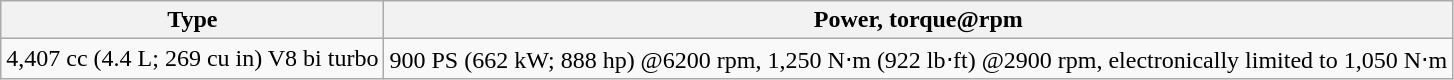<table class="wikitable">
<tr>
<th>Type</th>
<th>Power, torque@rpm</th>
</tr>
<tr>
<td>4,407 cc (4.4 L; 269 cu in) V8 bi turbo</td>
<td>900 PS (662 kW; 888 hp) @6200 rpm, 1,250 N⋅m (922 lb⋅ft) @2900 rpm, electronically limited to 1,050 N⋅m</td>
</tr>
</table>
